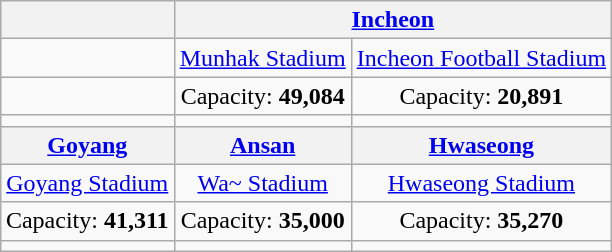<table class="wikitable" style="text-align:center;margin:1em auto;">
<tr>
<th></th>
<th colspan=2><a href='#'>Incheon</a></th>
</tr>
<tr>
<td></td>
<td><a href='#'>Munhak Stadium</a></td>
<td><a href='#'>Incheon Football Stadium</a></td>
</tr>
<tr>
<td></td>
<td>Capacity: <strong>49,084</strong></td>
<td>Capacity: <strong>20,891</strong></td>
</tr>
<tr>
<td></td>
<td></td>
<td></td>
</tr>
<tr>
<th><a href='#'>Goyang</a></th>
<th><a href='#'>Ansan</a></th>
<th><a href='#'>Hwaseong</a></th>
</tr>
<tr>
<td><a href='#'>Goyang Stadium</a></td>
<td><a href='#'>Wa~ Stadium</a></td>
<td><a href='#'>Hwaseong Stadium</a></td>
</tr>
<tr>
<td>Capacity: <strong>41,311</strong></td>
<td>Capacity: <strong>35,000</strong></td>
<td>Capacity: <strong>35,270</strong></td>
</tr>
<tr>
<td></td>
<td></td>
<td></td>
</tr>
</table>
